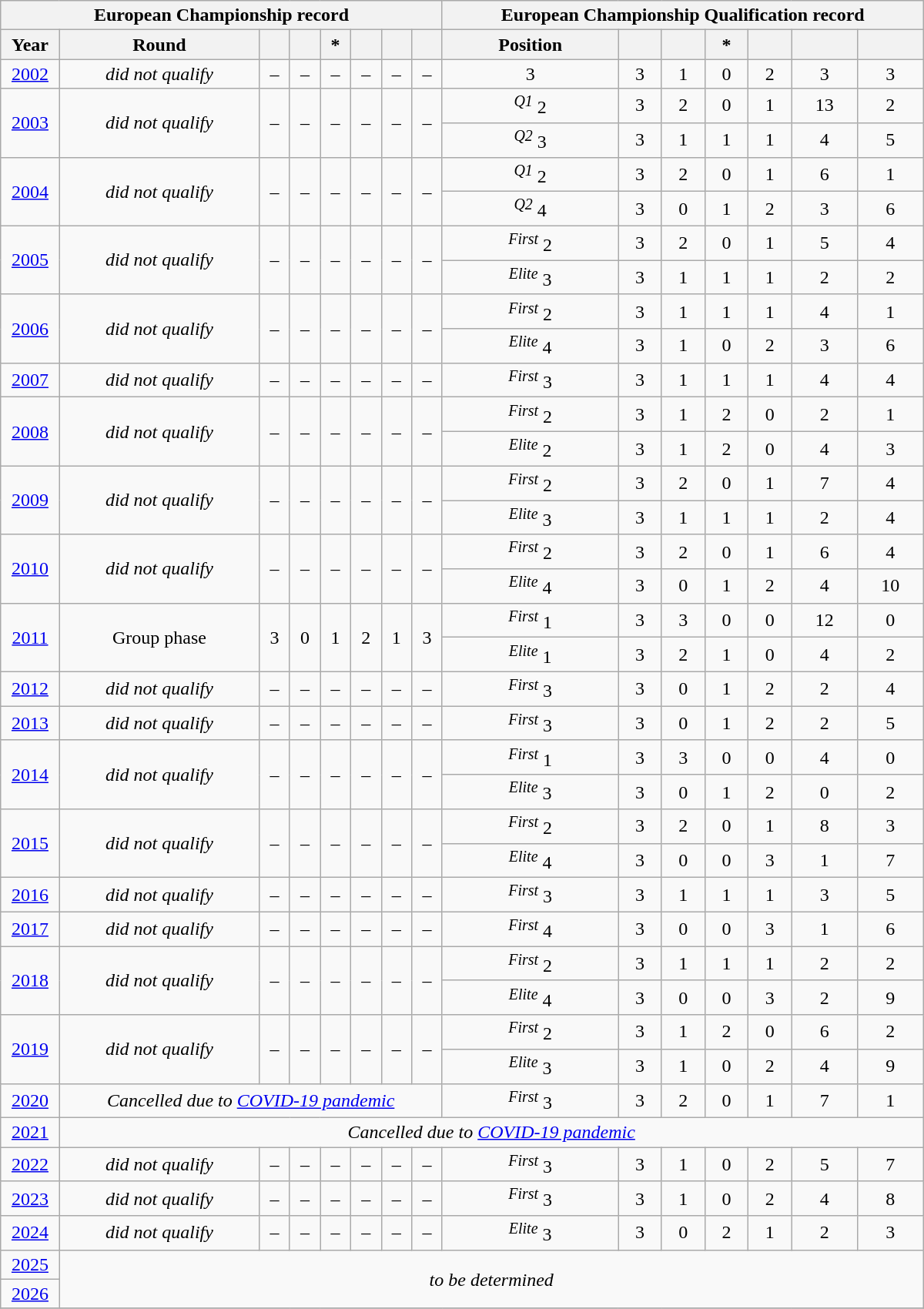<table class="wikitable" style="text-align:center; width:50em;">
<tr>
<th colspan=8>European Championship record</th>
<th colspan=7>European Championship Qualification record</th>
</tr>
<tr>
<th>Year</th>
<th>Round</th>
<th></th>
<th></th>
<th> *</th>
<th></th>
<th></th>
<th></th>
<th>Position</th>
<th></th>
<th></th>
<th> *</th>
<th></th>
<th></th>
<th></th>
</tr>
<tr>
<td> <a href='#'>2002</a></td>
<td><em>did not qualify</em></td>
<td>–</td>
<td>–</td>
<td>–</td>
<td>–</td>
<td>–</td>
<td>–</td>
<td>3</td>
<td>3</td>
<td>1</td>
<td>0</td>
<td>2</td>
<td>3</td>
<td>3</td>
</tr>
<tr>
<td rowspan=2> <a href='#'>2003</a></td>
<td rowspan=2><em>did not qualify</em></td>
<td rowspan=2>–</td>
<td rowspan=2>–</td>
<td rowspan=2>–</td>
<td rowspan=2>–</td>
<td rowspan=2>–</td>
<td rowspan=2>–</td>
<td><sup><em>Q1</em></sup> 2</td>
<td>3</td>
<td>2</td>
<td>0</td>
<td>1</td>
<td>13</td>
<td>2</td>
</tr>
<tr>
<td><sup><em>Q2</em></sup> 3</td>
<td>3</td>
<td>1</td>
<td>1</td>
<td>1</td>
<td>4</td>
<td>5</td>
</tr>
<tr>
<td rowspan=2> <a href='#'>2004</a></td>
<td rowspan=2><em>did not qualify</em></td>
<td rowspan=2>–</td>
<td rowspan=2>–</td>
<td rowspan=2>–</td>
<td rowspan=2>–</td>
<td rowspan=2>–</td>
<td rowspan=2>–</td>
<td><sup><em>Q1</em></sup> 2</td>
<td>3</td>
<td>2</td>
<td>0</td>
<td>1</td>
<td>6</td>
<td>1</td>
</tr>
<tr>
<td><sup><em>Q2</em></sup> 4</td>
<td>3</td>
<td>0</td>
<td>1</td>
<td>2</td>
<td>3</td>
<td>6</td>
</tr>
<tr>
<td rowspan=2> <a href='#'>2005</a></td>
<td rowspan=2><em>did not qualify</em></td>
<td rowspan=2>–</td>
<td rowspan=2>–</td>
<td rowspan=2>–</td>
<td rowspan=2>–</td>
<td rowspan=2>–</td>
<td rowspan=2>–</td>
<td><sup><em>First</em></sup> 2</td>
<td>3</td>
<td>2</td>
<td>0</td>
<td>1</td>
<td>5</td>
<td>4</td>
</tr>
<tr>
<td><sup><em>Elite</em></sup> 3</td>
<td>3</td>
<td>1</td>
<td>1</td>
<td>1</td>
<td>2</td>
<td>2</td>
</tr>
<tr>
<td rowspan=2> <a href='#'>2006</a></td>
<td rowspan=2><em>did not qualify</em></td>
<td rowspan=2>–</td>
<td rowspan=2>–</td>
<td rowspan=2>–</td>
<td rowspan=2>–</td>
<td rowspan=2>–</td>
<td rowspan=2>–</td>
<td><sup><em>First</em></sup> 2</td>
<td>3</td>
<td>1</td>
<td>1</td>
<td>1</td>
<td>4</td>
<td>1</td>
</tr>
<tr>
<td><sup><em>Elite</em></sup> 4</td>
<td>3</td>
<td>1</td>
<td>0</td>
<td>2</td>
<td>3</td>
<td>6</td>
</tr>
<tr>
<td> <a href='#'>2007</a></td>
<td><em>did not qualify</em></td>
<td>–</td>
<td>–</td>
<td>–</td>
<td>–</td>
<td>–</td>
<td>–</td>
<td><sup><em>First</em></sup> 3</td>
<td>3</td>
<td>1</td>
<td>1</td>
<td>1</td>
<td>4</td>
<td>4</td>
</tr>
<tr>
<td rowspan=2> <a href='#'>2008</a></td>
<td rowspan=2><em>did not qualify</em></td>
<td rowspan=2>–</td>
<td rowspan=2>–</td>
<td rowspan=2>–</td>
<td rowspan=2>–</td>
<td rowspan=2>–</td>
<td rowspan=2>–</td>
<td><sup><em>First</em></sup> 2</td>
<td>3</td>
<td>1</td>
<td>2</td>
<td>0</td>
<td>2</td>
<td>1</td>
</tr>
<tr>
<td><sup><em>Elite</em></sup> 2</td>
<td>3</td>
<td>1</td>
<td>2</td>
<td>0</td>
<td>4</td>
<td>3</td>
</tr>
<tr>
<td rowspan=2> <a href='#'>2009</a></td>
<td rowspan=2><em>did not qualify</em></td>
<td rowspan=2>–</td>
<td rowspan=2>–</td>
<td rowspan=2>–</td>
<td rowspan=2>–</td>
<td rowspan=2>–</td>
<td rowspan=2>–</td>
<td><sup><em>First</em></sup> 2</td>
<td>3</td>
<td>2</td>
<td>0</td>
<td>1</td>
<td>7</td>
<td>4</td>
</tr>
<tr>
<td><sup><em>Elite</em></sup> 3</td>
<td>3</td>
<td>1</td>
<td>1</td>
<td>1</td>
<td>2</td>
<td>4</td>
</tr>
<tr>
<td rowspan=2> <a href='#'>2010</a></td>
<td rowspan=2><em>did not qualify</em></td>
<td rowspan=2>–</td>
<td rowspan=2>–</td>
<td rowspan=2>–</td>
<td rowspan=2>–</td>
<td rowspan=2>–</td>
<td rowspan=2>–</td>
<td><sup><em>First</em></sup> 2</td>
<td>3</td>
<td>2</td>
<td>0</td>
<td>1</td>
<td>6</td>
<td>4</td>
</tr>
<tr>
<td><sup><em>Elite</em></sup> 4</td>
<td>3</td>
<td>0</td>
<td>1</td>
<td>2</td>
<td>4</td>
<td>10</td>
</tr>
<tr>
<td rowspan=2> <a href='#'>2011</a></td>
<td rowspan=2>Group phase</td>
<td rowspan=2>3</td>
<td rowspan=2>0</td>
<td rowspan=2>1</td>
<td rowspan=2>2</td>
<td rowspan=2>1</td>
<td rowspan=2>3</td>
<td><sup><em>First</em></sup> 1</td>
<td>3</td>
<td>3</td>
<td>0</td>
<td>0</td>
<td>12</td>
<td>0</td>
</tr>
<tr>
<td><sup><em>Elite</em></sup> 1</td>
<td>3</td>
<td>2</td>
<td>1</td>
<td>0</td>
<td>4</td>
<td>2</td>
</tr>
<tr>
<td> <a href='#'>2012</a></td>
<td><em>did not qualify</em></td>
<td>–</td>
<td>–</td>
<td>–</td>
<td>–</td>
<td>–</td>
<td>–</td>
<td><sup><em>First</em></sup> 3</td>
<td>3</td>
<td>0</td>
<td>1</td>
<td>2</td>
<td>2</td>
<td>4</td>
</tr>
<tr>
<td> <a href='#'>2013</a></td>
<td><em>did not qualify</em></td>
<td>–</td>
<td>–</td>
<td>–</td>
<td>–</td>
<td>–</td>
<td>–</td>
<td><sup><em>First</em></sup> 3</td>
<td>3</td>
<td>0</td>
<td>1</td>
<td>2</td>
<td>2</td>
<td>5</td>
</tr>
<tr>
<td rowspan=2> <a href='#'>2014</a></td>
<td rowspan=2><em>did not qualify</em></td>
<td rowspan=2>–</td>
<td rowspan=2>–</td>
<td rowspan=2>–</td>
<td rowspan=2>–</td>
<td rowspan=2>–</td>
<td rowspan=2>–</td>
<td><sup><em>First</em></sup> 1</td>
<td>3</td>
<td>3</td>
<td>0</td>
<td>0</td>
<td>4</td>
<td>0</td>
</tr>
<tr>
<td><sup><em>Elite</em></sup> 3</td>
<td>3</td>
<td>0</td>
<td>1</td>
<td>2</td>
<td>0</td>
<td>2</td>
</tr>
<tr>
<td rowspan=2> <a href='#'>2015</a></td>
<td rowspan=2><em>did not qualify</em></td>
<td rowspan=2>–</td>
<td rowspan=2>–</td>
<td rowspan=2>–</td>
<td rowspan=2>–</td>
<td rowspan=2>–</td>
<td rowspan=2>–</td>
<td><sup><em>First</em></sup> 2</td>
<td>3</td>
<td>2</td>
<td>0</td>
<td>1</td>
<td>8</td>
<td>3</td>
</tr>
<tr>
<td><sup><em>Elite</em></sup> 4</td>
<td>3</td>
<td>0</td>
<td>0</td>
<td>3</td>
<td>1</td>
<td>7</td>
</tr>
<tr>
<td> <a href='#'>2016</a></td>
<td><em>did not qualify</em></td>
<td>–</td>
<td>–</td>
<td>–</td>
<td>–</td>
<td>–</td>
<td>–</td>
<td><sup><em>First</em></sup> 3</td>
<td>3</td>
<td>1</td>
<td>1</td>
<td>1</td>
<td>3</td>
<td>5</td>
</tr>
<tr>
<td> <a href='#'>2017</a></td>
<td><em>did not qualify</em></td>
<td>–</td>
<td>–</td>
<td>–</td>
<td>–</td>
<td>–</td>
<td>–</td>
<td><sup><em>First</em></sup> 4</td>
<td>3</td>
<td>0</td>
<td>0</td>
<td>3</td>
<td>1</td>
<td>6</td>
</tr>
<tr>
<td rowspan=2> <a href='#'>2018</a></td>
<td rowspan=2><em>did not qualify</em></td>
<td rowspan=2>–</td>
<td rowspan=2>–</td>
<td rowspan=2>–</td>
<td rowspan=2>–</td>
<td rowspan=2>–</td>
<td rowspan=2>–</td>
<td><sup><em>First</em></sup> 2</td>
<td>3</td>
<td>1</td>
<td>1</td>
<td>1</td>
<td>2</td>
<td>2</td>
</tr>
<tr>
<td><sup><em>Elite</em></sup> 4</td>
<td>3</td>
<td>0</td>
<td>0</td>
<td>3</td>
<td>2</td>
<td>9</td>
</tr>
<tr>
<td rowspan=2> <a href='#'>2019</a></td>
<td rowspan=2><em>did not qualify</em></td>
<td rowspan=2>–</td>
<td rowspan=2>–</td>
<td rowspan=2>–</td>
<td rowspan=2>–</td>
<td rowspan=2>–</td>
<td rowspan=2>–</td>
<td><sup><em>First</em></sup> 2</td>
<td>3</td>
<td>1</td>
<td>2</td>
<td>0</td>
<td>6</td>
<td>2</td>
</tr>
<tr>
<td><sup><em>Elite</em></sup> 3</td>
<td>3</td>
<td>1</td>
<td>0</td>
<td>2</td>
<td>4</td>
<td>9</td>
</tr>
<tr>
<td> <a href='#'>2020</a></td>
<td colspan=7><em>Cancelled due to <a href='#'>COVID-19 pandemic</a></em><em></em></td>
<td><sup><em>First</em></sup> 3</td>
<td>3</td>
<td>2</td>
<td>0</td>
<td>1</td>
<td>7</td>
<td>1</td>
</tr>
<tr>
<td> <a href='#'>2021</a></td>
<td colspan=14><em>Cancelled due to <a href='#'>COVID-19 pandemic</a></em><em></em></td>
</tr>
<tr>
<td> <a href='#'>2022</a></td>
<td><em>did not qualify</em></td>
<td>–</td>
<td>–</td>
<td>–</td>
<td>–</td>
<td>–</td>
<td>–</td>
<td><sup><em>First</em></sup> 3</td>
<td>3</td>
<td>1</td>
<td>0</td>
<td>2</td>
<td>5</td>
<td>7</td>
</tr>
<tr>
<td> <a href='#'>2023</a></td>
<td><em>did not qualify</em></td>
<td>–</td>
<td>–</td>
<td>–</td>
<td>–</td>
<td>–</td>
<td>–</td>
<td><sup><em>First</em></sup> 3</td>
<td>3</td>
<td>1</td>
<td>0</td>
<td>2</td>
<td>4</td>
<td>8</td>
</tr>
<tr>
<td> <a href='#'>2024</a></td>
<td><em>did not qualify</em></td>
<td>–</td>
<td>–</td>
<td>–</td>
<td>–</td>
<td>–</td>
<td>–</td>
<td><sup><em>Elite</em></sup> 3</td>
<td>3</td>
<td>0</td>
<td>2</td>
<td>1</td>
<td>2</td>
<td>3</td>
</tr>
<tr>
<td> <a href='#'>2025</a></td>
<td rowspan=2 colspan=14><em>to be determined</em></td>
</tr>
<tr>
<td> <a href='#'>2026</a></td>
</tr>
<tr>
</tr>
</table>
